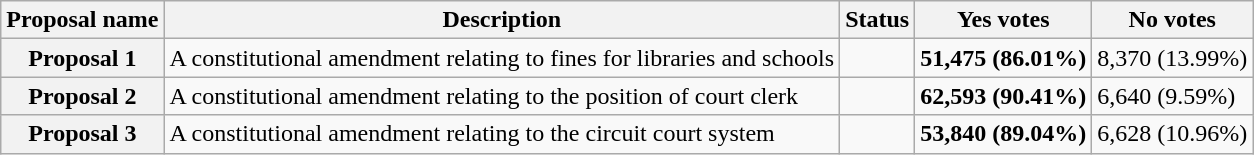<table class="wikitable sortable plainrowheaders">
<tr>
<th scope="col">Proposal name</th>
<th class="unsortable" scope="col">Description</th>
<th scope="col">Status</th>
<th scope="col">Yes votes</th>
<th scope="col">No votes</th>
</tr>
<tr>
<th scope="row">Proposal 1</th>
<td>A constitutional amendment relating to fines for libraries and schools</td>
<td></td>
<td><strong>51,475 (86.01%)</strong></td>
<td>8,370 (13.99%)</td>
</tr>
<tr>
<th scope="row">Proposal 2</th>
<td>A constitutional amendment relating to the position of court clerk</td>
<td></td>
<td><strong>62,593 (90.41%)</strong></td>
<td>6,640 (9.59%)</td>
</tr>
<tr>
<th scope="row">Proposal 3</th>
<td>A constitutional amendment relating to the circuit court system</td>
<td></td>
<td><strong>53,840 (89.04%)</strong></td>
<td>6,628 (10.96%)</td>
</tr>
</table>
